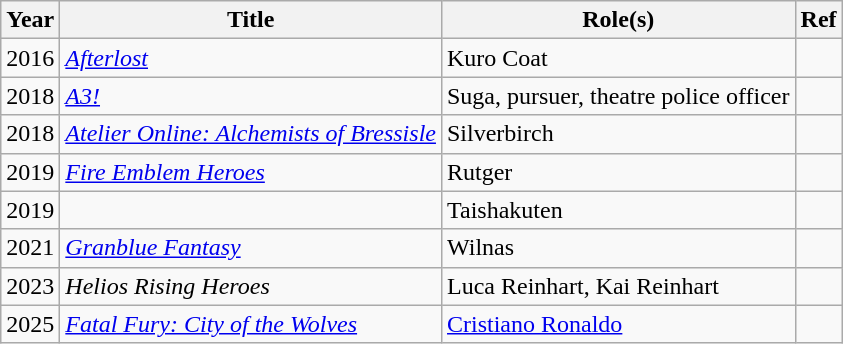<table class="wikitable">
<tr>
<th>Year</th>
<th>Title</th>
<th>Role(s)</th>
<th>Ref</th>
</tr>
<tr>
<td>2016</td>
<td><em><a href='#'>Afterlost</a></em></td>
<td>Kuro Coat</td>
<td></td>
</tr>
<tr>
<td>2018</td>
<td><em><a href='#'>A3!</a></em></td>
<td>Suga, pursuer, theatre police officer</td>
<td></td>
</tr>
<tr>
<td>2018</td>
<td><em><a href='#'>Atelier Online: Alchemists of Bressisle</a></em></td>
<td>Silverbirch</td>
<td></td>
</tr>
<tr>
<td>2019</td>
<td><em><a href='#'>Fire Emblem Heroes</a></em></td>
<td>Rutger</td>
<td></td>
</tr>
<tr>
<td>2019</td>
<td></td>
<td>Taishakuten</td>
<td></td>
</tr>
<tr>
<td>2021</td>
<td><em><a href='#'>Granblue Fantasy</a></em></td>
<td>Wilnas</td>
<td></td>
</tr>
<tr>
<td>2023</td>
<td><em>Helios Rising Heroes</em></td>
<td>Luca Reinhart, Kai Reinhart</td>
<td></td>
</tr>
<tr>
<td>2025</td>
<td><em><a href='#'>Fatal Fury: City of the Wolves</a></em></td>
<td><a href='#'>Cristiano Ronaldo</a></td>
<td></td>
</tr>
</table>
